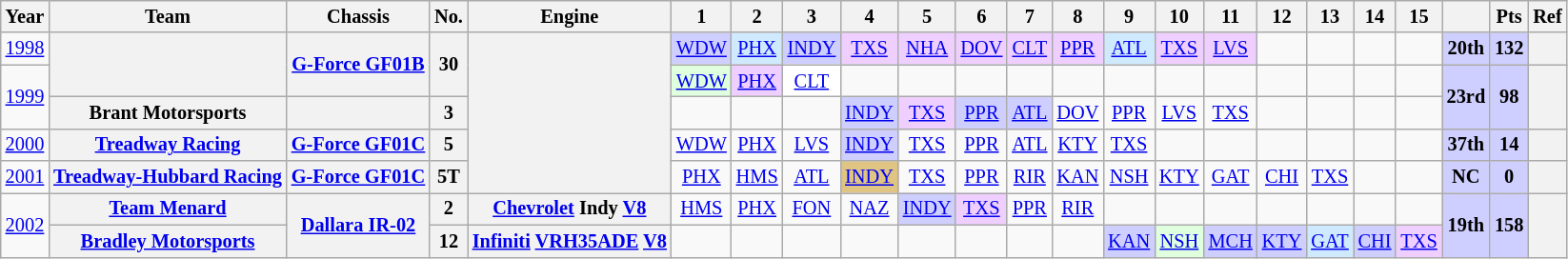<table class="wikitable" style="text-align:center; font-size:85%">
<tr>
<th>Year</th>
<th>Team</th>
<th>Chassis</th>
<th>No.</th>
<th>Engine</th>
<th>1</th>
<th>2</th>
<th>3</th>
<th>4</th>
<th>5</th>
<th>6</th>
<th>7</th>
<th>8</th>
<th>9</th>
<th>10</th>
<th>11</th>
<th>12</th>
<th>13</th>
<th>14</th>
<th>15</th>
<th></th>
<th>Pts</th>
<th>Ref</th>
</tr>
<tr>
<td><a href='#'>1998</a></td>
<th rowspan=2></th>
<th rowspan=2><a href='#'>G-Force GF01B</a></th>
<th rowspan=2>30</th>
<th rowspan="5"></th>
<td style="background:#CFCFFF;"><a href='#'>WDW</a><br></td>
<td style="background:#CFEAFF;"><a href='#'>PHX</a><br></td>
<td style="background:#CFCFFF;"><a href='#'>INDY</a><br></td>
<td style="background:#EFCFFF;"><a href='#'>TXS</a><br></td>
<td style="background:#EFCFFF;"><a href='#'>NHA</a><br></td>
<td style="background:#EFCFFF;"><a href='#'>DOV</a><br></td>
<td style="background:#EFCFFF;"><a href='#'>CLT</a><br></td>
<td style="background:#EFCFFF;"><a href='#'>PPR</a><br></td>
<td style="background:#CFEAFF;"><a href='#'>ATL</a><br></td>
<td style="background:#EFCFFF;"><a href='#'>TXS</a><br></td>
<td style="background:#EFCFFF;"><a href='#'>LVS</a><br></td>
<td></td>
<td></td>
<td></td>
<td></td>
<th style="background:#CFCFFF;">20th</th>
<th style="background:#CFCFFF;">132</th>
<th></th>
</tr>
<tr>
<td rowspan=2><a href='#'>1999</a></td>
<td style="background:#DFFFDF;"><a href='#'>WDW</a><br></td>
<td style="background:#EFCFFF;"><a href='#'>PHX</a><br></td>
<td style="background:#FFFFFF;"><a href='#'>CLT</a><br></td>
<td></td>
<td></td>
<td></td>
<td></td>
<td></td>
<td></td>
<td></td>
<td></td>
<td></td>
<td></td>
<td></td>
<td></td>
<th rowspan=2 style="background:#CFCFFF;">23rd</th>
<th rowspan=2 style="background:#CFCFFF;">98</th>
<th rowspan=2></th>
</tr>
<tr>
<th>Brant Motorsports</th>
<th></th>
<th>3</th>
<td></td>
<td></td>
<td></td>
<td style="background:#CFCFFF;"><a href='#'>INDY</a><br></td>
<td style="background:#EFCFFF;"><a href='#'>TXS</a><br></td>
<td style="background:#CFCFFF;"><a href='#'>PPR</a><br></td>
<td style="background:#CFCFFF;"><a href='#'>ATL</a><br></td>
<td><a href='#'>DOV</a></td>
<td><a href='#'>PPR</a></td>
<td><a href='#'>LVS</a></td>
<td><a href='#'>TXS</a></td>
<td></td>
<td></td>
<td></td>
<td></td>
</tr>
<tr>
<td><a href='#'>2000</a></td>
<th><a href='#'>Treadway Racing</a></th>
<th rowspan=1><a href='#'>G-Force GF01C</a></th>
<th>5</th>
<td><a href='#'>WDW</a></td>
<td><a href='#'>PHX</a></td>
<td><a href='#'>LVS</a></td>
<td style="background:#CFCFFF;"><a href='#'>INDY</a><br></td>
<td><a href='#'>TXS</a></td>
<td><a href='#'>PPR</a></td>
<td><a href='#'>ATL</a></td>
<td><a href='#'>KTY</a></td>
<td><a href='#'>TXS</a></td>
<td></td>
<td></td>
<td></td>
<td></td>
<td></td>
<td></td>
<th style="background:#CFCFFF;">37th</th>
<th style="background:#CFCFFF;">14</th>
<th></th>
</tr>
<tr>
<td><a href='#'>2001</a></td>
<th><a href='#'>Treadway-Hubbard Racing</a></th>
<th rowspan="1"><a href='#'>G-Force GF01C</a></th>
<th>5T</th>
<td><a href='#'>PHX</a></td>
<td><a href='#'>HMS</a></td>
<td><a href='#'>ATL</a></td>
<td style="background:#DFC484;"><a href='#'>INDY</a><br></td>
<td><a href='#'>TXS</a></td>
<td><a href='#'>PPR</a></td>
<td><a href='#'>RIR</a></td>
<td><a href='#'>KAN</a></td>
<td><a href='#'>NSH</a></td>
<td><a href='#'>KTY</a></td>
<td><a href='#'>GAT</a></td>
<td><a href='#'>CHI</a></td>
<td><a href='#'>TXS</a></td>
<td></td>
<td></td>
<th style="background:#CFCFFF;">NC</th>
<th style="background:#CFCFFF;">0</th>
<th></th>
</tr>
<tr>
<td rowspan=2><a href='#'>2002</a></td>
<th><a href='#'>Team Menard</a></th>
<th rowspan=2><a href='#'>Dallara IR-02</a></th>
<th>2</th>
<th><a href='#'>Chevrolet</a> Indy <a href='#'>V8</a></th>
<td><a href='#'>HMS</a></td>
<td><a href='#'>PHX</a></td>
<td><a href='#'>FON</a></td>
<td><a href='#'>NAZ</a></td>
<td style="background:#CFCFFF;"><a href='#'>INDY</a><br></td>
<td style="background:#EFCFFF;"><a href='#'>TXS</a><br></td>
<td><a href='#'>PPR</a></td>
<td><a href='#'>RIR</a></td>
<td></td>
<td></td>
<td></td>
<td></td>
<td></td>
<td></td>
<td></td>
<th rowspan=2 style="background:#CFCFFF;">19th</th>
<th rowspan=2 style="background:#CFCFFF;">158</th>
<th rowspan=2></th>
</tr>
<tr>
<th><a href='#'>Bradley Motorsports</a></th>
<th>12</th>
<th><a href='#'>Infiniti</a> <a href='#'>VRH35ADE</a> <a href='#'>V8</a></th>
<td></td>
<td></td>
<td></td>
<td></td>
<td></td>
<td></td>
<td></td>
<td></td>
<td style="background:#CFCFFF;"><a href='#'>KAN</a><br></td>
<td style="background:#DFFFDF;"><a href='#'>NSH</a><br></td>
<td style="background:#CFCFFF;"><a href='#'>MCH</a><br></td>
<td style="background:#CFCFFF;"><a href='#'>KTY</a><br></td>
<td style="background:#CFEAFF;"><a href='#'>GAT</a><br></td>
<td style="background:#CFCFFF;"><a href='#'>CHI</a><br></td>
<td style="background:#EFCFFF;"><a href='#'>TXS</a><br></td>
</tr>
</table>
